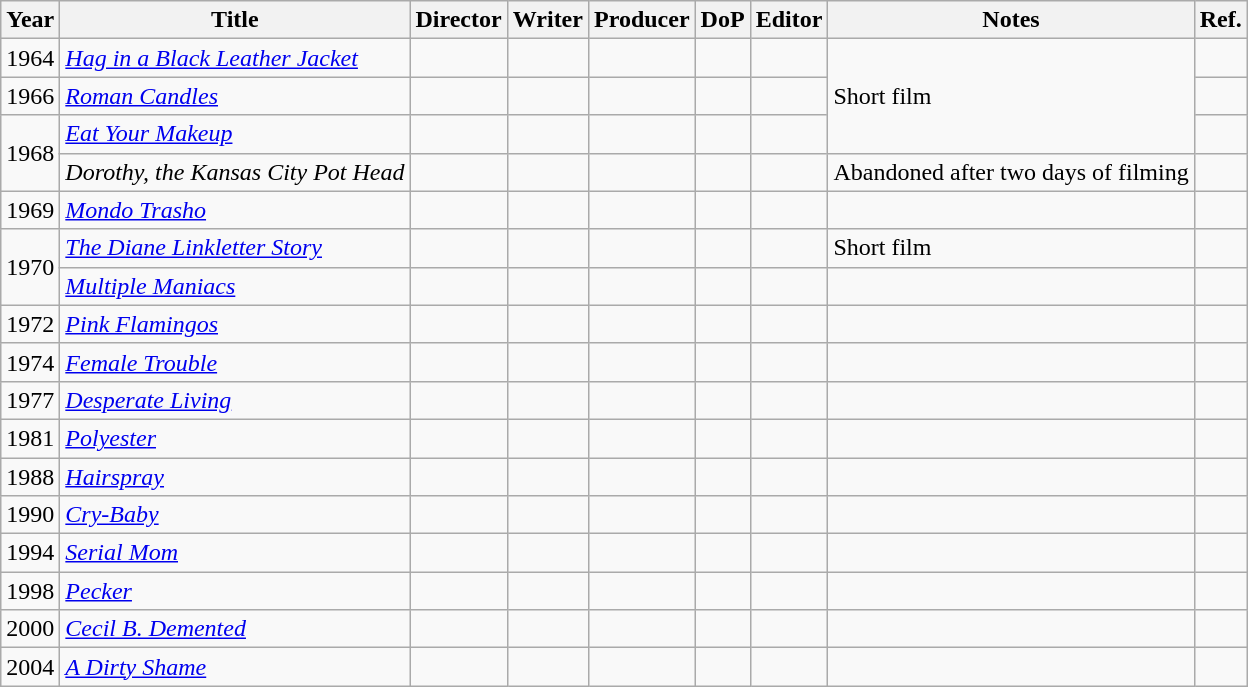<table class="wikitable">
<tr>
<th>Year</th>
<th>Title</th>
<th>Director</th>
<th>Writer</th>
<th>Producer</th>
<th>DoP</th>
<th>Editor</th>
<th>Notes</th>
<th>Ref.</th>
</tr>
<tr>
<td>1964</td>
<td><em><a href='#'>Hag in a Black Leather Jacket</a></em></td>
<td></td>
<td></td>
<td></td>
<td></td>
<td></td>
<td rowspan="3">Short film</td>
<td style="text-align:center;"></td>
</tr>
<tr>
<td>1966</td>
<td><em><a href='#'>Roman Candles</a></em></td>
<td></td>
<td></td>
<td></td>
<td></td>
<td></td>
<td style="text-align:center;"></td>
</tr>
<tr>
<td rowspan="2">1968</td>
<td><em><a href='#'>Eat Your Makeup</a></em></td>
<td></td>
<td></td>
<td></td>
<td></td>
<td></td>
<td style="text-align:center;"></td>
</tr>
<tr>
<td><em>Dorothy, the Kansas City Pot Head</em></td>
<td></td>
<td></td>
<td></td>
<td></td>
<td></td>
<td>Abandoned after two days of filming</td>
<td style="text-align:center;"></td>
</tr>
<tr>
<td>1969</td>
<td><em><a href='#'>Mondo Trasho</a></em></td>
<td></td>
<td></td>
<td></td>
<td></td>
<td></td>
<td></td>
<td style="text-align:center;"></td>
</tr>
<tr>
<td rowspan="2">1970</td>
<td><em><a href='#'>The Diane Linkletter Story</a></em></td>
<td></td>
<td></td>
<td></td>
<td></td>
<td></td>
<td>Short film</td>
<td style="text-align:center;"></td>
</tr>
<tr>
<td><em><a href='#'>Multiple Maniacs</a></em></td>
<td></td>
<td></td>
<td></td>
<td></td>
<td></td>
<td></td>
<td style="text-align:center;"></td>
</tr>
<tr>
<td>1972</td>
<td><em><a href='#'>Pink Flamingos</a></em></td>
<td></td>
<td></td>
<td></td>
<td></td>
<td></td>
<td></td>
<td style="text-align:center;"></td>
</tr>
<tr>
<td>1974</td>
<td><em><a href='#'>Female Trouble</a></em></td>
<td></td>
<td></td>
<td></td>
<td></td>
<td></td>
<td></td>
<td style="text-align:center;"></td>
</tr>
<tr>
<td>1977</td>
<td><em><a href='#'>Desperate Living</a></em></td>
<td></td>
<td></td>
<td></td>
<td></td>
<td></td>
<td></td>
<td style="text-align:center;"></td>
</tr>
<tr>
<td>1981</td>
<td><em><a href='#'>Polyester</a></em></td>
<td></td>
<td></td>
<td></td>
<td></td>
<td></td>
<td></td>
<td style="text-align:center;"></td>
</tr>
<tr>
<td>1988</td>
<td><em><a href='#'>Hairspray</a></em></td>
<td></td>
<td></td>
<td></td>
<td></td>
<td></td>
<td></td>
<td style="text-align:center;"></td>
</tr>
<tr>
<td>1990</td>
<td><em><a href='#'>Cry-Baby</a></em></td>
<td></td>
<td></td>
<td></td>
<td></td>
<td></td>
<td></td>
<td style="text-align:center;"></td>
</tr>
<tr>
<td>1994</td>
<td><em><a href='#'>Serial Mom</a></em></td>
<td></td>
<td></td>
<td></td>
<td></td>
<td></td>
<td></td>
<td style="text-align:center;"></td>
</tr>
<tr>
<td>1998</td>
<td><em><a href='#'>Pecker</a></em></td>
<td></td>
<td></td>
<td></td>
<td></td>
<td></td>
<td></td>
<td style="text-align:center;"></td>
</tr>
<tr>
<td>2000</td>
<td><em><a href='#'>Cecil B. Demented</a></em></td>
<td></td>
<td></td>
<td></td>
<td></td>
<td></td>
<td></td>
<td style="text-align:center;"></td>
</tr>
<tr>
<td>2004</td>
<td><em><a href='#'>A Dirty Shame</a></em></td>
<td></td>
<td></td>
<td></td>
<td></td>
<td></td>
<td></td>
<td style="text-align:center;"></td>
</tr>
</table>
